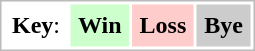<table cellpadding=5 style="border:1px solid #BBB">
<tr>
<td><strong>Key</strong>:</td>
<td style="background: #CCFFCC;"><strong>Win</strong></td>
<td style="background: #FFCCCC;"><strong>Loss</strong></td>
<td style="background: #CCCCCC;"><strong>Bye</strong></td>
</tr>
</table>
